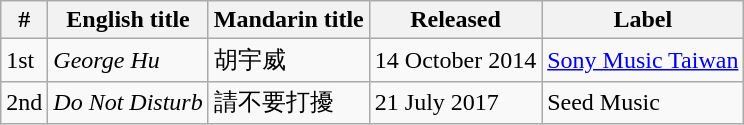<table class="wikitable sortable">
<tr>
<th>#</th>
<th>English title</th>
<th>Mandarin title</th>
<th>Released</th>
<th>Label</th>
</tr>
<tr>
<td>1st</td>
<td><em>George Hu</em></td>
<td>胡宇威</td>
<td>14 October 2014</td>
<td><a href='#'>Sony Music Taiwan</a></td>
</tr>
<tr>
<td>2nd</td>
<td><em>Do Not Disturb</em></td>
<td>請不要打擾</td>
<td>21 July 2017</td>
<td>Seed Music</td>
</tr>
</table>
